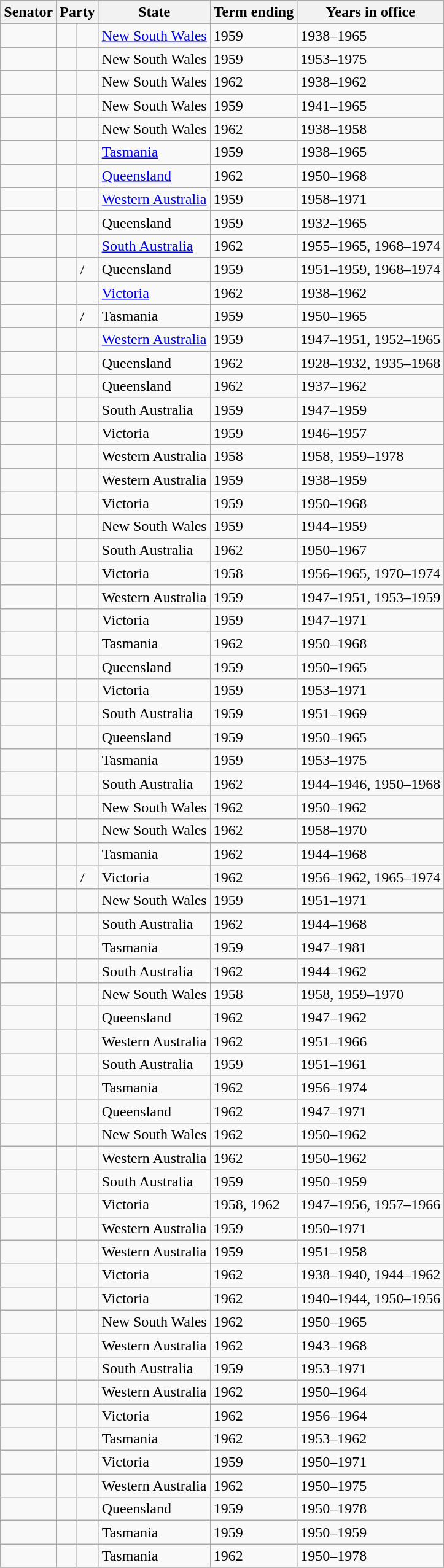<table class="wikitable sortable">
<tr>
<th>Senator</th>
<th colspan=2>Party</th>
<th>State</th>
<th>Term ending</th>
<th>Years in office</th>
</tr>
<tr>
<td></td>
<td> </td>
<td></td>
<td><a href='#'>New South Wales</a></td>
<td>1959</td>
<td>1938–1965</td>
</tr>
<tr>
<td></td>
<td> </td>
<td></td>
<td>New South Wales</td>
<td>1959</td>
<td>1953–1975</td>
</tr>
<tr>
<td></td>
<td> </td>
<td></td>
<td>New South Wales</td>
<td>1962</td>
<td>1938–1962</td>
</tr>
<tr>
<td></td>
<td> </td>
<td></td>
<td>New South Wales</td>
<td>1959</td>
<td>1941–1965</td>
</tr>
<tr>
<td> </td>
<td> </td>
<td></td>
<td>New South Wales</td>
<td>1962</td>
<td>1938–1958</td>
</tr>
<tr>
<td></td>
<td> </td>
<td></td>
<td><a href='#'>Tasmania</a></td>
<td>1959</td>
<td>1938–1965</td>
</tr>
<tr>
<td></td>
<td> </td>
<td></td>
<td><a href='#'>Queensland</a></td>
<td>1962</td>
<td>1950–1968</td>
</tr>
<tr>
<td> </td>
<td> </td>
<td></td>
<td><a href='#'>Western Australia</a></td>
<td>1959</td>
<td>1958–1971</td>
</tr>
<tr>
<td> </td>
<td> </td>
<td></td>
<td>Queensland</td>
<td>1959</td>
<td>1932–1965</td>
</tr>
<tr>
<td></td>
<td> </td>
<td></td>
<td><a href='#'>South Australia</a></td>
<td>1962</td>
<td>1955–1965, 1968–1974</td>
</tr>
<tr>
<td></td>
<td> </td>
<td>/ </td>
<td>Queensland</td>
<td>1959</td>
<td>1951–1959, 1968–1974</td>
</tr>
<tr>
<td></td>
<td> </td>
<td></td>
<td><a href='#'>Victoria</a></td>
<td>1962</td>
<td>1938–1962</td>
</tr>
<tr>
<td></td>
<td> </td>
<td>/ </td>
<td>Tasmania</td>
<td>1959</td>
<td>1950–1965</td>
</tr>
<tr>
<td></td>
<td> </td>
<td></td>
<td><a href='#'>Western Australia</a></td>
<td>1959</td>
<td>1947–1951, 1952–1965</td>
</tr>
<tr>
<td></td>
<td> </td>
<td></td>
<td>Queensland</td>
<td>1962</td>
<td>1928–1932, 1935–1968</td>
</tr>
<tr>
<td></td>
<td> </td>
<td></td>
<td>Queensland</td>
<td>1962</td>
<td>1937–1962</td>
</tr>
<tr>
<td></td>
<td> </td>
<td></td>
<td>South Australia</td>
<td>1959</td>
<td>1947–1959</td>
</tr>
<tr>
<td> </td>
<td> </td>
<td></td>
<td>Victoria</td>
<td>1959</td>
<td>1946–1957</td>
</tr>
<tr>
<td> </td>
<td> </td>
<td></td>
<td>Western Australia</td>
<td>1958 </td>
<td>1958, 1959–1978</td>
</tr>
<tr>
<td></td>
<td> </td>
<td></td>
<td>Western Australia</td>
<td>1959</td>
<td>1938–1959</td>
</tr>
<tr>
<td></td>
<td> </td>
<td></td>
<td>Victoria</td>
<td>1959</td>
<td>1950–1968</td>
</tr>
<tr>
<td></td>
<td> </td>
<td></td>
<td>New South Wales</td>
<td>1959</td>
<td>1944–1959</td>
</tr>
<tr>
<td></td>
<td> </td>
<td></td>
<td>South Australia</td>
<td>1962</td>
<td>1950–1967</td>
</tr>
<tr>
<td> </td>
<td> </td>
<td></td>
<td>Victoria</td>
<td>1958 </td>
<td>1956–1965, 1970–1974</td>
</tr>
<tr>
<td></td>
<td> </td>
<td></td>
<td>Western Australia</td>
<td>1959</td>
<td>1947–1951, 1953–1959</td>
</tr>
<tr>
<td></td>
<td> </td>
<td></td>
<td>Victoria</td>
<td>1959</td>
<td>1947–1971</td>
</tr>
<tr>
<td></td>
<td> </td>
<td></td>
<td>Tasmania</td>
<td>1962</td>
<td>1950–1968</td>
</tr>
<tr>
<td></td>
<td> </td>
<td></td>
<td>Queensland</td>
<td>1959</td>
<td>1950–1965</td>
</tr>
<tr>
<td></td>
<td> </td>
<td></td>
<td>Victoria</td>
<td>1959</td>
<td>1953–1971</td>
</tr>
<tr>
<td></td>
<td> </td>
<td></td>
<td>South Australia</td>
<td>1959</td>
<td>1951–1969</td>
</tr>
<tr>
<td></td>
<td> </td>
<td></td>
<td>Queensland</td>
<td>1959</td>
<td>1950–1965</td>
</tr>
<tr>
<td></td>
<td> </td>
<td></td>
<td>Tasmania</td>
<td>1959</td>
<td>1953–1975</td>
</tr>
<tr>
<td></td>
<td> </td>
<td></td>
<td>South Australia</td>
<td>1962</td>
<td>1944–1946, 1950–1968</td>
</tr>
<tr>
<td></td>
<td> </td>
<td></td>
<td>New South Wales</td>
<td>1962</td>
<td>1950–1962</td>
</tr>
<tr>
<td> </td>
<td> </td>
<td></td>
<td>New South Wales</td>
<td>1962</td>
<td>1958–1970</td>
</tr>
<tr>
<td></td>
<td> </td>
<td></td>
<td>Tasmania</td>
<td>1962</td>
<td>1944–1968</td>
</tr>
<tr>
<td></td>
<td> </td>
<td>/ </td>
<td>Victoria</td>
<td>1962</td>
<td>1956–1962, 1965–1974</td>
</tr>
<tr>
<td></td>
<td> </td>
<td></td>
<td>New South Wales</td>
<td>1959</td>
<td>1951–1971</td>
</tr>
<tr>
<td></td>
<td> </td>
<td></td>
<td>South Australia</td>
<td>1962</td>
<td>1944–1968</td>
</tr>
<tr>
<td></td>
<td> </td>
<td></td>
<td>Tasmania</td>
<td>1959</td>
<td>1947–1981</td>
</tr>
<tr>
<td></td>
<td> </td>
<td></td>
<td>South Australia</td>
<td>1962</td>
<td>1944–1962</td>
</tr>
<tr>
<td> </td>
<td> </td>
<td></td>
<td>New South Wales</td>
<td>1958 </td>
<td>1958, 1959–1970</td>
</tr>
<tr>
<td></td>
<td> </td>
<td></td>
<td>Queensland</td>
<td>1962</td>
<td>1947–1962</td>
</tr>
<tr>
<td></td>
<td> </td>
<td></td>
<td>Western Australia</td>
<td>1962</td>
<td>1951–1966</td>
</tr>
<tr>
<td></td>
<td> </td>
<td></td>
<td>South Australia</td>
<td>1959</td>
<td>1951–1961</td>
</tr>
<tr>
<td></td>
<td> </td>
<td></td>
<td>Tasmania</td>
<td>1962</td>
<td>1956–1974</td>
</tr>
<tr>
<td></td>
<td> </td>
<td></td>
<td>Queensland</td>
<td>1962</td>
<td>1947–1971</td>
</tr>
<tr>
<td></td>
<td> </td>
<td></td>
<td>New South Wales</td>
<td>1962</td>
<td>1950–1962</td>
</tr>
<tr>
<td></td>
<td> </td>
<td></td>
<td>Western Australia</td>
<td>1962</td>
<td>1950–1962</td>
</tr>
<tr>
<td></td>
<td> </td>
<td></td>
<td>South Australia</td>
<td>1959</td>
<td>1950–1959</td>
</tr>
<tr>
<td> </td>
<td> </td>
<td></td>
<td>Victoria</td>
<td>1958, 1962</td>
<td>1947–1956, 1957–1966</td>
</tr>
<tr>
<td></td>
<td> </td>
<td></td>
<td>Western Australia</td>
<td>1959</td>
<td>1950–1971</td>
</tr>
<tr>
<td> </td>
<td> </td>
<td></td>
<td>Western Australia</td>
<td>1959</td>
<td>1951–1958</td>
</tr>
<tr>
<td></td>
<td> </td>
<td></td>
<td>Victoria</td>
<td>1962</td>
<td>1938–1940, 1944–1962</td>
</tr>
<tr>
<td> </td>
<td> </td>
<td></td>
<td>Victoria</td>
<td>1962</td>
<td>1940–1944, 1950–1956</td>
</tr>
<tr>
<td></td>
<td> </td>
<td></td>
<td>New South Wales</td>
<td>1962</td>
<td>1950–1965</td>
</tr>
<tr>
<td></td>
<td> </td>
<td></td>
<td>Western Australia</td>
<td>1962</td>
<td>1943–1968</td>
</tr>
<tr>
<td></td>
<td> </td>
<td></td>
<td>South Australia</td>
<td>1959</td>
<td>1953–1971</td>
</tr>
<tr>
<td></td>
<td> </td>
<td></td>
<td>Western Australia</td>
<td>1962</td>
<td>1950–1964</td>
</tr>
<tr>
<td></td>
<td> </td>
<td></td>
<td>Victoria</td>
<td>1962</td>
<td>1956–1964</td>
</tr>
<tr>
<td></td>
<td> </td>
<td></td>
<td>Tasmania</td>
<td>1962</td>
<td>1953–1962</td>
</tr>
<tr>
<td></td>
<td> </td>
<td></td>
<td>Victoria</td>
<td>1959</td>
<td>1950–1971</td>
</tr>
<tr>
<td></td>
<td> </td>
<td></td>
<td>Western Australia</td>
<td>1962</td>
<td>1950–1975</td>
</tr>
<tr>
<td></td>
<td> </td>
<td></td>
<td>Queensland</td>
<td>1959</td>
<td>1950–1978</td>
</tr>
<tr>
<td></td>
<td> </td>
<td></td>
<td>Tasmania</td>
<td>1959</td>
<td>1950–1959</td>
</tr>
<tr>
<td></td>
<td> </td>
<td></td>
<td>Tasmania</td>
<td>1962</td>
<td>1950–1978</td>
</tr>
<tr>
</tr>
</table>
